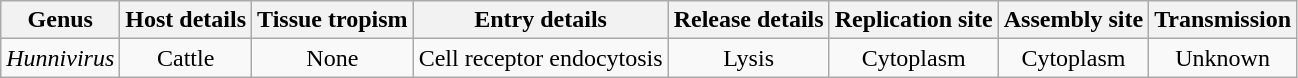<table class="wikitable sortable" style="text-align:center">
<tr>
<th>Genus</th>
<th>Host details</th>
<th>Tissue tropism</th>
<th>Entry details</th>
<th>Release details</th>
<th>Replication site</th>
<th>Assembly site</th>
<th>Transmission</th>
</tr>
<tr>
<td><em>Hunnivirus</em></td>
<td>Cattle</td>
<td>None</td>
<td>Cell receptor endocytosis</td>
<td>Lysis</td>
<td>Cytoplasm</td>
<td>Cytoplasm</td>
<td>Unknown</td>
</tr>
</table>
